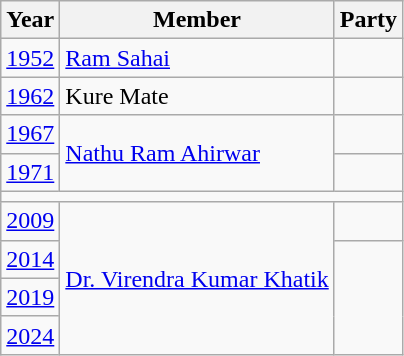<table class="wikitable">
<tr>
<th>Year</th>
<th>Member</th>
<th colspan="2"><strong>Party</strong></th>
</tr>
<tr>
<td><a href='#'>1952</a></td>
<td><a href='#'>Ram Sahai</a></td>
<td></td>
</tr>
<tr>
<td><a href='#'>1962</a></td>
<td>Kure Mate</td>
<td></td>
</tr>
<tr>
<td><a href='#'>1967</a></td>
<td rowspan="2"><a href='#'>Nathu Ram Ahirwar</a></td>
<td></td>
</tr>
<tr>
<td><a href='#'>1971</a></td>
</tr>
<tr>
<td colspan="4"></td>
</tr>
<tr>
<td><a href='#'>2009</a></td>
<td rowspan="4"><a href='#'>Dr. Virendra Kumar Khatik</a></td>
<td></td>
</tr>
<tr>
<td><a href='#'>2014</a></td>
</tr>
<tr>
<td><a href='#'>2019</a></td>
</tr>
<tr>
<td><a href='#'>2024</a></td>
</tr>
</table>
